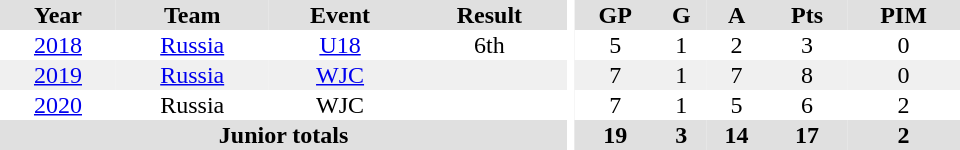<table border="0" cellpadding="1" cellspacing="0" ID="Table3" style="text-align:center; width:40em">
<tr ALIGN="center" bgcolor="#e0e0e0">
<th>Year</th>
<th>Team</th>
<th>Event</th>
<th>Result</th>
<th rowspan="99" bgcolor="#ffffff"></th>
<th>GP</th>
<th>G</th>
<th>A</th>
<th>Pts</th>
<th>PIM</th>
</tr>
<tr>
<td><a href='#'>2018</a></td>
<td><a href='#'>Russia</a></td>
<td><a href='#'>U18</a></td>
<td>6th</td>
<td>5</td>
<td>1</td>
<td>2</td>
<td>3</td>
<td>0</td>
</tr>
<tr bgcolor="#f0f0f0">
<td><a href='#'>2019</a></td>
<td><a href='#'>Russia</a></td>
<td><a href='#'>WJC</a></td>
<td></td>
<td>7</td>
<td>1</td>
<td>7</td>
<td>8</td>
<td>0</td>
</tr>
<tr>
<td><a href='#'>2020</a></td>
<td>Russia</td>
<td>WJC</td>
<td></td>
<td>7</td>
<td>1</td>
<td>5</td>
<td>6</td>
<td>2</td>
</tr>
<tr ALIGN="center" bgcolor="#e0e0e0">
<th colspan=4>Junior totals</th>
<th>19</th>
<th>3</th>
<th>14</th>
<th>17</th>
<th>2</th>
</tr>
</table>
